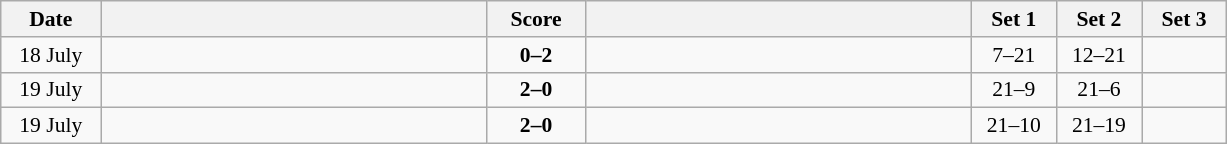<table class="wikitable" style="text-align: center; font-size:90% ">
<tr>
<th width="60">Date</th>
<th align="right" width="250"></th>
<th width="60">Score</th>
<th align="left" width="250"></th>
<th width="50">Set 1</th>
<th width="50">Set 2</th>
<th width="50">Set 3</th>
</tr>
<tr>
<td>18 July</td>
<td align=left></td>
<td align=center><strong>0–2</strong></td>
<td align=left><strong></strong></td>
<td>7–21</td>
<td>12–21</td>
<td></td>
</tr>
<tr>
<td>19 July</td>
<td align=left><strong></strong></td>
<td align=center><strong>2–0</strong></td>
<td align=left></td>
<td>21–9</td>
<td>21–6</td>
<td></td>
</tr>
<tr>
<td>19 July</td>
<td align=left><strong></strong></td>
<td align=center><strong>2–0</strong></td>
<td align=left></td>
<td>21–10</td>
<td>21–19</td>
<td></td>
</tr>
</table>
